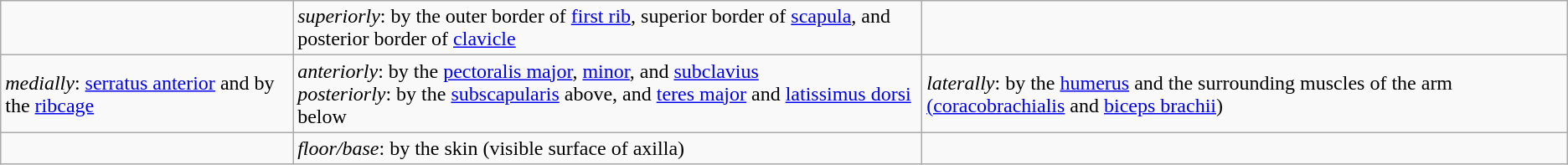<table class="wikitable">
<tr>
<td></td>
<td><em>superiorly</em>: by the outer border of <a href='#'>first rib</a>, superior border of <a href='#'>scapula</a>, and posterior border of <a href='#'>clavicle</a></td>
<td></td>
</tr>
<tr>
<td><em>medially</em>:  <a href='#'>serratus anterior</a>  and by the <a href='#'>ribcage</a></td>
<td><em>anteriorly</em>: by the <a href='#'>pectoralis major</a>, <a href='#'>minor</a>, and <a href='#'>subclavius</a><br><em>posteriorly</em>: by the <a href='#'>subscapularis</a> above, and <a href='#'>teres major</a> and <a href='#'>latissimus dorsi</a> below</td>
<td><em>laterally</em>: by the <a href='#'>humerus</a> and the surrounding muscles of the arm <a href='#'>(coracobrachialis</a> and <a href='#'>biceps brachii</a>)</td>
</tr>
<tr>
<td></td>
<td><em>floor/base</em>: by the skin (visible surface of axilla)</td>
<td></td>
</tr>
</table>
